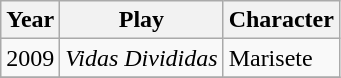<table class="wikitable">
<tr>
<th>Year</th>
<th>Play</th>
<th>Character</th>
</tr>
<tr>
<td>2009</td>
<td><em>Vidas Divididas</em></td>
<td>Marisete</td>
</tr>
<tr>
</tr>
</table>
